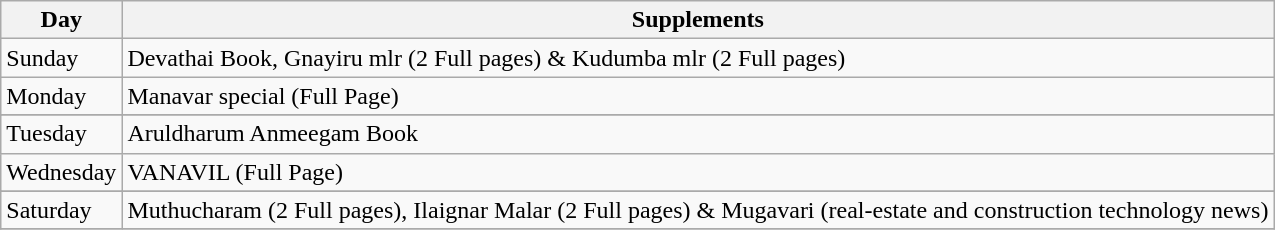<table class="wikitable">
<tr>
<th>Day</th>
<th>Supplements</th>
</tr>
<tr>
<td>Sunday</td>
<td>Devathai Book, Gnayiru mlr (2 Full pages)  & Kudumba mlr (2 Full pages)</td>
</tr>
<tr>
<td>Monday</td>
<td>Manavar special (Full Page)</td>
</tr>
<tr>
</tr>
<tr>
<td>Tuesday</td>
<td>Aruldharum Anmeegam Book</td>
</tr>
<tr>
<td>Wednesday</td>
<td>VANAVIL (Full Page)</td>
</tr>
<tr>
</tr>
<tr>
<td>Saturday</td>
<td>Muthucharam (2 Full pages), Ilaignar Malar (2 Full pages) & Mugavari (real-estate and construction technology news)</td>
</tr>
<tr>
</tr>
</table>
